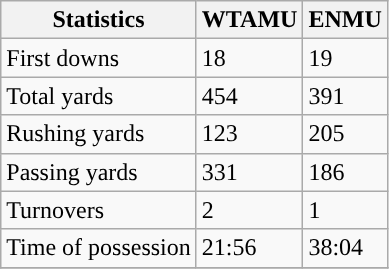<table class="wikitable">
<tr>
<th>Statistics</th>
<th>WTAMU</th>
<th>ENMU</th>
</tr>
<tr>
<td>First downs</td>
<td>18</td>
<td>19</td>
</tr>
<tr>
<td>Total yards</td>
<td>454</td>
<td>391</td>
</tr>
<tr>
<td>Rushing yards</td>
<td>123</td>
<td>205</td>
</tr>
<tr>
<td>Passing yards</td>
<td>331</td>
<td>186</td>
</tr>
<tr>
<td>Turnovers</td>
<td>2</td>
<td>1</td>
</tr>
<tr>
<td>Time of possession</td>
<td>21:56</td>
<td>38:04</td>
</tr>
<tr>
</tr>
</table>
